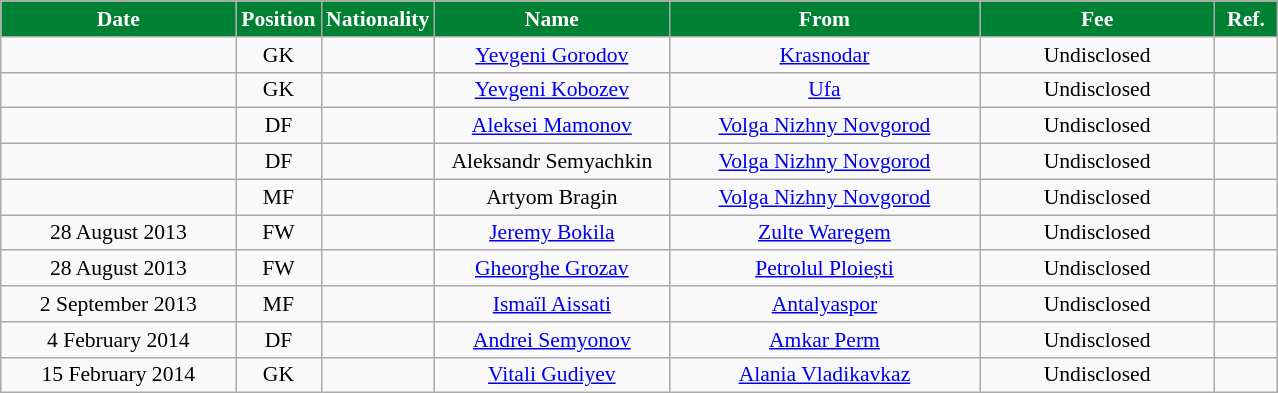<table class="wikitable"  style="text-align:center; font-size:90%; ">
<tr>
<th style="background:#008033; color:white; width:150px;">Date</th>
<th style="background:#008033; color:white; width:50px;">Position</th>
<th style="background:#008033; color:white; width:50px;">Nationality</th>
<th style="background:#008033; color:white; width:150px;">Name</th>
<th style="background:#008033; color:white; width:200px;">From</th>
<th style="background:#008033; color:white; width:150px;">Fee</th>
<th style="background:#008033; color:white; width:35px;">Ref.</th>
</tr>
<tr>
<td></td>
<td>GK</td>
<td></td>
<td><a href='#'>Yevgeni Gorodov</a></td>
<td><a href='#'>Krasnodar</a></td>
<td>Undisclosed</td>
<td></td>
</tr>
<tr>
<td></td>
<td>GK</td>
<td></td>
<td><a href='#'>Yevgeni Kobozev</a></td>
<td><a href='#'>Ufa</a></td>
<td>Undisclosed</td>
<td></td>
</tr>
<tr>
<td></td>
<td>DF</td>
<td></td>
<td><a href='#'>Aleksei Mamonov</a></td>
<td><a href='#'>Volga Nizhny Novgorod</a></td>
<td>Undisclosed</td>
<td></td>
</tr>
<tr>
<td></td>
<td>DF</td>
<td></td>
<td>Aleksandr Semyachkin</td>
<td><a href='#'>Volga Nizhny Novgorod</a></td>
<td>Undisclosed</td>
<td></td>
</tr>
<tr>
<td></td>
<td>MF</td>
<td></td>
<td>Artyom Bragin</td>
<td><a href='#'>Volga Nizhny Novgorod</a></td>
<td>Undisclosed</td>
<td></td>
</tr>
<tr>
<td>28 August 2013</td>
<td>FW</td>
<td></td>
<td><a href='#'>Jeremy Bokila</a></td>
<td><a href='#'>Zulte Waregem</a></td>
<td>Undisclosed</td>
<td></td>
</tr>
<tr>
<td>28 August 2013</td>
<td>FW</td>
<td></td>
<td><a href='#'>Gheorghe Grozav</a></td>
<td><a href='#'>Petrolul Ploiești</a></td>
<td>Undisclosed</td>
<td></td>
</tr>
<tr>
<td>2 September 2013</td>
<td>MF</td>
<td></td>
<td><a href='#'>Ismaïl Aissati</a></td>
<td><a href='#'>Antalyaspor</a></td>
<td>Undisclosed</td>
<td></td>
</tr>
<tr>
<td>4 February 2014</td>
<td>DF</td>
<td></td>
<td><a href='#'>Andrei Semyonov</a></td>
<td><a href='#'>Amkar Perm</a></td>
<td>Undisclosed</td>
<td></td>
</tr>
<tr>
<td>15 February 2014</td>
<td>GK</td>
<td></td>
<td><a href='#'>Vitali Gudiyev</a></td>
<td><a href='#'>Alania Vladikavkaz</a></td>
<td>Undisclosed</td>
<td></td>
</tr>
</table>
